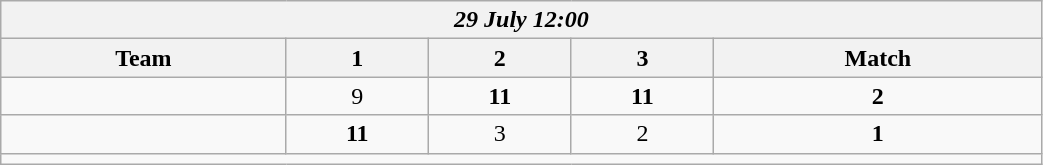<table class=wikitable style="text-align:center; width: 55%">
<tr>
<th colspan=10><em>29 July 12:00</em></th>
</tr>
<tr>
<th>Team</th>
<th>1</th>
<th>2</th>
<th>3</th>
<th>Match</th>
</tr>
<tr>
<td align=left><strong><br></strong></td>
<td>9</td>
<td><strong>11</strong></td>
<td><strong>11</strong></td>
<td><strong>2</strong></td>
</tr>
<tr>
<td align=left><br></td>
<td><strong>11</strong></td>
<td>3</td>
<td>2</td>
<td><strong>1</strong></td>
</tr>
<tr>
<td colspan=10></td>
</tr>
</table>
